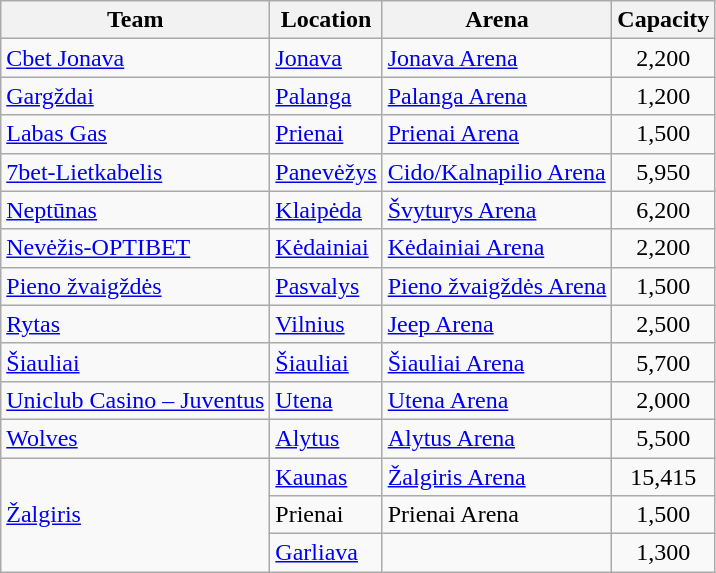<table class="wikitable sortable" style="text-align:left;">
<tr>
<th>Team</th>
<th>Location</th>
<th>Arena</th>
<th>Capacity</th>
</tr>
<tr>
<td><a href='#'>Cbet Jonava</a></td>
<td><a href='#'>Jonava</a></td>
<td><a href='#'>Jonava Arena</a></td>
<td style="text-align:center;">2,200</td>
</tr>
<tr>
<td><a href='#'>Gargždai</a></td>
<td><a href='#'>Palanga</a></td>
<td><a href='#'>Palanga Arena</a></td>
<td style="text-align:center;">1,200</td>
</tr>
<tr>
<td><a href='#'>Labas Gas</a></td>
<td><a href='#'>Prienai</a></td>
<td><a href='#'>Prienai Arena</a></td>
<td style="text-align:center;">1,500</td>
</tr>
<tr>
<td><a href='#'>7bet-Lietkabelis</a></td>
<td><a href='#'>Panevėžys</a></td>
<td><a href='#'>Cido/Kalnapilio Arena</a></td>
<td style="text-align:center;">5,950</td>
</tr>
<tr>
<td><a href='#'>Neptūnas</a></td>
<td><a href='#'>Klaipėda</a></td>
<td><a href='#'>Švyturys Arena</a></td>
<td style="text-align:center;">6,200</td>
</tr>
<tr>
<td><a href='#'>Nevėžis-OPTIBET</a></td>
<td><a href='#'>Kėdainiai</a></td>
<td><a href='#'>Kėdainiai Arena</a></td>
<td style="text-align:center;">2,200</td>
</tr>
<tr>
<td><a href='#'>Pieno žvaigždės</a></td>
<td><a href='#'>Pasvalys</a></td>
<td><a href='#'>Pieno žvaigždės Arena</a></td>
<td style="text-align:center;">1,500</td>
</tr>
<tr>
<td><a href='#'>Rytas</a></td>
<td><a href='#'>Vilnius</a></td>
<td><a href='#'>Jeep Arena</a></td>
<td style="text-align:center;">2,500</td>
</tr>
<tr>
<td><a href='#'>Šiauliai</a></td>
<td><a href='#'>Šiauliai</a></td>
<td><a href='#'>Šiauliai Arena</a></td>
<td style="text-align:center;">5,700</td>
</tr>
<tr>
<td><a href='#'>Uniclub Casino – Juventus</a></td>
<td><a href='#'>Utena</a></td>
<td><a href='#'>Utena Arena</a></td>
<td style="text-align:center;">2,000</td>
</tr>
<tr>
<td><a href='#'>Wolves</a></td>
<td><a href='#'>Alytus</a></td>
<td><a href='#'>Alytus Arena</a></td>
<td style="text-align:center;">5,500</td>
</tr>
<tr>
<td rowspan=3><a href='#'>Žalgiris</a></td>
<td><a href='#'>Kaunas</a></td>
<td><a href='#'>Žalgiris Arena</a></td>
<td style="text-align:center;">15,415</td>
</tr>
<tr>
<td>Prienai</td>
<td>Prienai Arena</td>
<td style="text-align:center;">1,500</td>
</tr>
<tr>
<td><a href='#'>Garliava</a></td>
<td></td>
<td style="text-align:center;">1,300</td>
</tr>
</table>
